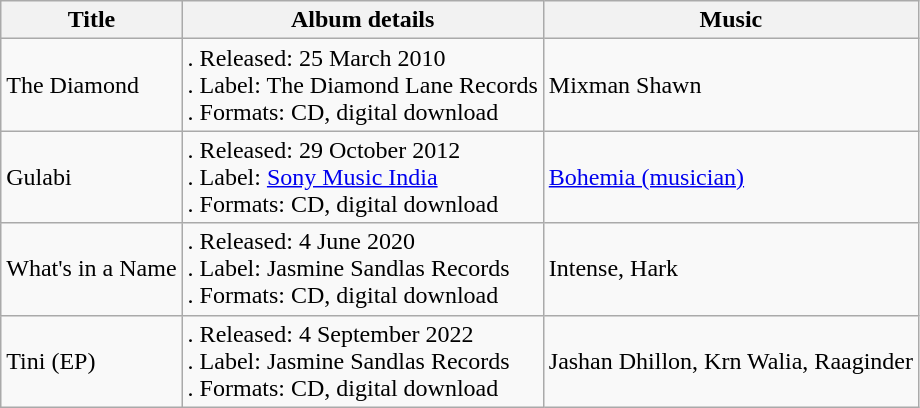<table class="wikitable">
<tr>
<th>Title</th>
<th>Album details</th>
<th>Music</th>
</tr>
<tr>
<td>The Diamond</td>
<td>. Released: 25 March 2010<br>. Label: The Diamond Lane Records<br>. Formats: CD, digital download</td>
<td>Mixman Shawn</td>
</tr>
<tr>
<td>Gulabi</td>
<td>. Released: 29 October 2012<br>. Label: <a href='#'>Sony Music India</a><br>. Formats: CD, digital download</td>
<td><a href='#'>Bohemia (musician)</a></td>
</tr>
<tr>
<td>What's in a Name</td>
<td>. Released: 4 June 2020<br>. Label: Jasmine Sandlas Records<br>. Formats: CD, digital download</td>
<td>Intense, Hark</td>
</tr>
<tr>
<td>Tini (EP)</td>
<td>. Released: 4 September 2022<br>. Label: Jasmine Sandlas Records<br>. Formats: CD, digital download</td>
<td>Jashan Dhillon, Krn Walia, Raaginder</td>
</tr>
</table>
